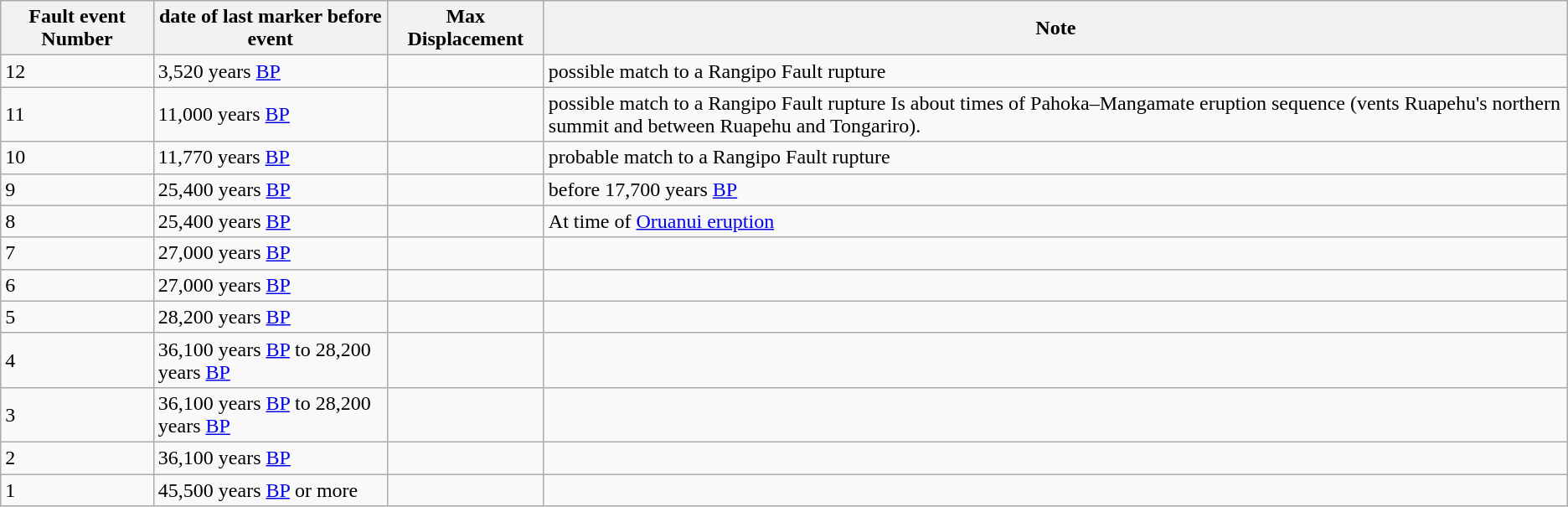<table class="wikitable sortable">
<tr>
<th>Fault event Number</th>
<th>date of last marker before event</th>
<th>Max Displacement</th>
<th>Note</th>
</tr>
<tr>
<td>12</td>
<td>3,520 years <a href='#'>BP</a></td>
<td></td>
<td>possible match to a Rangipo Fault rupture</td>
</tr>
<tr>
<td>11</td>
<td>11,000 years <a href='#'>BP</a></td>
<td></td>
<td>possible match to a Rangipo Fault rupture Is about times of Pahoka–Mangamate eruption sequence (vents Ruapehu's northern summit and between Ruapehu and Tongariro).</td>
</tr>
<tr>
<td>10</td>
<td>11,770 years <a href='#'>BP</a></td>
<td></td>
<td>probable match to a Rangipo Fault rupture</td>
</tr>
<tr>
<td>9</td>
<td>25,400 years <a href='#'>BP</a></td>
<td></td>
<td>before 17,700 years <a href='#'>BP</a></td>
</tr>
<tr>
<td>8</td>
<td>25,400 years <a href='#'>BP</a></td>
<td></td>
<td>At time of <a href='#'>Oruanui eruption</a></td>
</tr>
<tr>
<td>7</td>
<td>27,000 years <a href='#'>BP</a></td>
<td></td>
<td></td>
</tr>
<tr>
<td>6</td>
<td>27,000 years <a href='#'>BP</a></td>
<td></td>
<td></td>
</tr>
<tr>
<td>5</td>
<td>28,200 years <a href='#'>BP</a></td>
<td></td>
<td></td>
</tr>
<tr>
<td>4</td>
<td>36,100 years <a href='#'>BP</a> to 28,200 years <a href='#'>BP</a></td>
<td></td>
<td></td>
</tr>
<tr>
<td>3</td>
<td>36,100 years <a href='#'>BP</a> to 28,200 years <a href='#'>BP</a></td>
<td></td>
<td></td>
</tr>
<tr>
<td>2</td>
<td>36,100 years <a href='#'>BP</a></td>
<td></td>
<td></td>
</tr>
<tr>
<td>1</td>
<td>45,500 years <a href='#'>BP</a> or more</td>
<td></td>
<td></td>
</tr>
</table>
